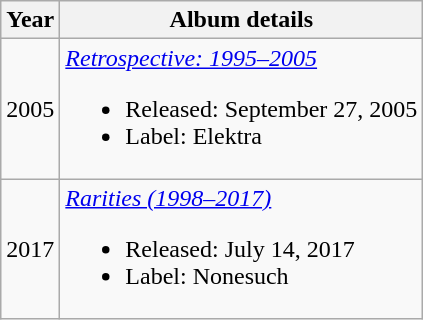<table class="wikitable" style="text-align:center;">
<tr>
<th>Year</th>
<th>Album details</th>
</tr>
<tr>
<td>2005</td>
<td align="left"><em><a href='#'>Retrospective: 1995–2005</a></em><br><ul><li>Released: September 27, 2005</li><li>Label: Elektra</li></ul></td>
</tr>
<tr>
<td>2017</td>
<td align="left"><em><a href='#'>Rarities (1998–2017)</a></em><br><ul><li>Released: July 14, 2017</li><li>Label: Nonesuch</li></ul></td>
</tr>
</table>
